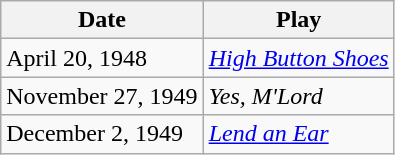<table class="wikitable">
<tr>
<th>Date</th>
<th>Play</th>
</tr>
<tr>
<td>April 20, 1948</td>
<td><em><a href='#'>High Button Shoes</a></em></td>
</tr>
<tr>
<td>November 27, 1949</td>
<td><em>Yes, M'Lord</em></td>
</tr>
<tr>
<td>December 2, 1949</td>
<td><em><a href='#'>Lend an Ear</a></em></td>
</tr>
</table>
